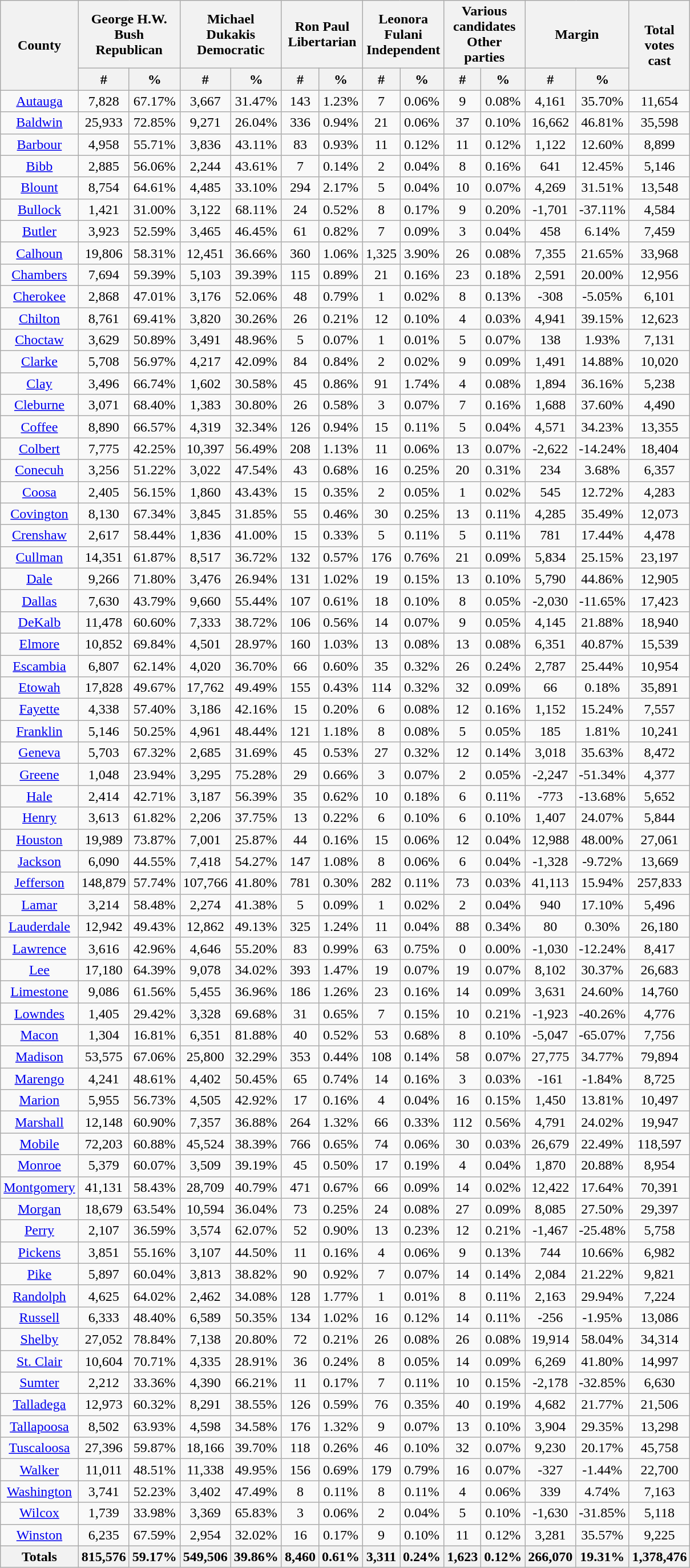<table width="60%" class="wikitable sortable" style="text-align:center">
<tr>
<th rowspan="2">County</th>
<th style="text-align:center;" colspan="2">George H.W. Bush<br>Republican</th>
<th style="text-align:center;" colspan="2">Michael Dukakis<br>Democratic</th>
<th style="text-align:center;" colspan="2">Ron Paul<br>Libertarian</th>
<th style="text-align:center;" colspan="2">Leonora Fulani<br>Independent</th>
<th style="text-align:center;" colspan="2">Various candidates<br>Other parties</th>
<th style="text-align:center;" colspan="2">Margin</th>
<th style="text-align:center;" rowspan="2">Total votes cast</th>
</tr>
<tr>
<th data-sort-type="number">#</th>
<th data-sort-type="number">%</th>
<th data-sort-type="number">#</th>
<th data-sort-type="number">%</th>
<th data-sort-type="number">#</th>
<th data-sort-type="number">%</th>
<th data-sort-type="number">#</th>
<th data-sort-type="number">%</th>
<th data-sort-type="number">#</th>
<th data-sort-type="number">%</th>
<th data-sort-type="number">#</th>
<th data-sort-type="number">%</th>
</tr>
<tr style="text-align:center;">
<td><a href='#'>Autauga</a></td>
<td>7,828</td>
<td>67.17%</td>
<td>3,667</td>
<td>31.47%</td>
<td>143</td>
<td>1.23%</td>
<td>7</td>
<td>0.06%</td>
<td>9</td>
<td>0.08%</td>
<td>4,161</td>
<td>35.70%</td>
<td>11,654</td>
</tr>
<tr style="text-align:center;">
<td><a href='#'>Baldwin</a></td>
<td>25,933</td>
<td>72.85%</td>
<td>9,271</td>
<td>26.04%</td>
<td>336</td>
<td>0.94%</td>
<td>21</td>
<td>0.06%</td>
<td>37</td>
<td>0.10%</td>
<td>16,662</td>
<td>46.81%</td>
<td>35,598</td>
</tr>
<tr style="text-align:center;">
<td><a href='#'>Barbour</a></td>
<td>4,958</td>
<td>55.71%</td>
<td>3,836</td>
<td>43.11%</td>
<td>83</td>
<td>0.93%</td>
<td>11</td>
<td>0.12%</td>
<td>11</td>
<td>0.12%</td>
<td>1,122</td>
<td>12.60%</td>
<td>8,899</td>
</tr>
<tr style="text-align:center;">
<td><a href='#'>Bibb</a></td>
<td>2,885</td>
<td>56.06%</td>
<td>2,244</td>
<td>43.61%</td>
<td>7</td>
<td>0.14%</td>
<td>2</td>
<td>0.04%</td>
<td>8</td>
<td>0.16%</td>
<td>641</td>
<td>12.45%</td>
<td>5,146</td>
</tr>
<tr style="text-align:center;">
<td><a href='#'>Blount</a></td>
<td>8,754</td>
<td>64.61%</td>
<td>4,485</td>
<td>33.10%</td>
<td>294</td>
<td>2.17%</td>
<td>5</td>
<td>0.04%</td>
<td>10</td>
<td>0.07%</td>
<td>4,269</td>
<td>31.51%</td>
<td>13,548</td>
</tr>
<tr style="text-align:center;">
<td><a href='#'>Bullock</a></td>
<td>1,421</td>
<td>31.00%</td>
<td>3,122</td>
<td>68.11%</td>
<td>24</td>
<td>0.52%</td>
<td>8</td>
<td>0.17%</td>
<td>9</td>
<td>0.20%</td>
<td>-1,701</td>
<td>-37.11%</td>
<td>4,584</td>
</tr>
<tr style="text-align:center;">
<td><a href='#'>Butler</a></td>
<td>3,923</td>
<td>52.59%</td>
<td>3,465</td>
<td>46.45%</td>
<td>61</td>
<td>0.82%</td>
<td>7</td>
<td>0.09%</td>
<td>3</td>
<td>0.04%</td>
<td>458</td>
<td>6.14%</td>
<td>7,459</td>
</tr>
<tr style="text-align:center;">
<td><a href='#'>Calhoun</a></td>
<td>19,806</td>
<td>58.31%</td>
<td>12,451</td>
<td>36.66%</td>
<td>360</td>
<td>1.06%</td>
<td>1,325</td>
<td>3.90%</td>
<td>26</td>
<td>0.08%</td>
<td>7,355</td>
<td>21.65%</td>
<td>33,968</td>
</tr>
<tr style="text-align:center;">
<td><a href='#'>Chambers</a></td>
<td>7,694</td>
<td>59.39%</td>
<td>5,103</td>
<td>39.39%</td>
<td>115</td>
<td>0.89%</td>
<td>21</td>
<td>0.16%</td>
<td>23</td>
<td>0.18%</td>
<td>2,591</td>
<td>20.00%</td>
<td>12,956</td>
</tr>
<tr style="text-align:center;">
<td><a href='#'>Cherokee</a></td>
<td>2,868</td>
<td>47.01%</td>
<td>3,176</td>
<td>52.06%</td>
<td>48</td>
<td>0.79%</td>
<td>1</td>
<td>0.02%</td>
<td>8</td>
<td>0.13%</td>
<td>-308</td>
<td>-5.05%</td>
<td>6,101</td>
</tr>
<tr style="text-align:center;">
<td><a href='#'>Chilton</a></td>
<td>8,761</td>
<td>69.41%</td>
<td>3,820</td>
<td>30.26%</td>
<td>26</td>
<td>0.21%</td>
<td>12</td>
<td>0.10%</td>
<td>4</td>
<td>0.03%</td>
<td>4,941</td>
<td>39.15%</td>
<td>12,623</td>
</tr>
<tr style="text-align:center;">
<td><a href='#'>Choctaw</a></td>
<td>3,629</td>
<td>50.89%</td>
<td>3,491</td>
<td>48.96%</td>
<td>5</td>
<td>0.07%</td>
<td>1</td>
<td>0.01%</td>
<td>5</td>
<td>0.07%</td>
<td>138</td>
<td>1.93%</td>
<td>7,131</td>
</tr>
<tr style="text-align:center;">
<td><a href='#'>Clarke</a></td>
<td>5,708</td>
<td>56.97%</td>
<td>4,217</td>
<td>42.09%</td>
<td>84</td>
<td>0.84%</td>
<td>2</td>
<td>0.02%</td>
<td>9</td>
<td>0.09%</td>
<td>1,491</td>
<td>14.88%</td>
<td>10,020</td>
</tr>
<tr style="text-align:center;">
<td><a href='#'>Clay</a></td>
<td>3,496</td>
<td>66.74%</td>
<td>1,602</td>
<td>30.58%</td>
<td>45</td>
<td>0.86%</td>
<td>91</td>
<td>1.74%</td>
<td>4</td>
<td>0.08%</td>
<td>1,894</td>
<td>36.16%</td>
<td>5,238</td>
</tr>
<tr style="text-align:center;">
<td><a href='#'>Cleburne</a></td>
<td>3,071</td>
<td>68.40%</td>
<td>1,383</td>
<td>30.80%</td>
<td>26</td>
<td>0.58%</td>
<td>3</td>
<td>0.07%</td>
<td>7</td>
<td>0.16%</td>
<td>1,688</td>
<td>37.60%</td>
<td>4,490</td>
</tr>
<tr style="text-align:center;">
<td><a href='#'>Coffee</a></td>
<td>8,890</td>
<td>66.57%</td>
<td>4,319</td>
<td>32.34%</td>
<td>126</td>
<td>0.94%</td>
<td>15</td>
<td>0.11%</td>
<td>5</td>
<td>0.04%</td>
<td>4,571</td>
<td>34.23%</td>
<td>13,355</td>
</tr>
<tr style="text-align:center;">
<td><a href='#'>Colbert</a></td>
<td>7,775</td>
<td>42.25%</td>
<td>10,397</td>
<td>56.49%</td>
<td>208</td>
<td>1.13%</td>
<td>11</td>
<td>0.06%</td>
<td>13</td>
<td>0.07%</td>
<td>-2,622</td>
<td>-14.24%</td>
<td>18,404</td>
</tr>
<tr style="text-align:center;">
<td><a href='#'>Conecuh</a></td>
<td>3,256</td>
<td>51.22%</td>
<td>3,022</td>
<td>47.54%</td>
<td>43</td>
<td>0.68%</td>
<td>16</td>
<td>0.25%</td>
<td>20</td>
<td>0.31%</td>
<td>234</td>
<td>3.68%</td>
<td>6,357</td>
</tr>
<tr style="text-align:center;">
<td><a href='#'>Coosa</a></td>
<td>2,405</td>
<td>56.15%</td>
<td>1,860</td>
<td>43.43%</td>
<td>15</td>
<td>0.35%</td>
<td>2</td>
<td>0.05%</td>
<td>1</td>
<td>0.02%</td>
<td>545</td>
<td>12.72%</td>
<td>4,283</td>
</tr>
<tr style="text-align:center;">
<td><a href='#'>Covington</a></td>
<td>8,130</td>
<td>67.34%</td>
<td>3,845</td>
<td>31.85%</td>
<td>55</td>
<td>0.46%</td>
<td>30</td>
<td>0.25%</td>
<td>13</td>
<td>0.11%</td>
<td>4,285</td>
<td>35.49%</td>
<td>12,073</td>
</tr>
<tr style="text-align:center;">
<td><a href='#'>Crenshaw</a></td>
<td>2,617</td>
<td>58.44%</td>
<td>1,836</td>
<td>41.00%</td>
<td>15</td>
<td>0.33%</td>
<td>5</td>
<td>0.11%</td>
<td>5</td>
<td>0.11%</td>
<td>781</td>
<td>17.44%</td>
<td>4,478</td>
</tr>
<tr style="text-align:center;">
<td><a href='#'>Cullman</a></td>
<td>14,351</td>
<td>61.87%</td>
<td>8,517</td>
<td>36.72%</td>
<td>132</td>
<td>0.57%</td>
<td>176</td>
<td>0.76%</td>
<td>21</td>
<td>0.09%</td>
<td>5,834</td>
<td>25.15%</td>
<td>23,197</td>
</tr>
<tr style="text-align:center;">
<td><a href='#'>Dale</a></td>
<td>9,266</td>
<td>71.80%</td>
<td>3,476</td>
<td>26.94%</td>
<td>131</td>
<td>1.02%</td>
<td>19</td>
<td>0.15%</td>
<td>13</td>
<td>0.10%</td>
<td>5,790</td>
<td>44.86%</td>
<td>12,905</td>
</tr>
<tr style="text-align:center;">
<td><a href='#'>Dallas</a></td>
<td>7,630</td>
<td>43.79%</td>
<td>9,660</td>
<td>55.44%</td>
<td>107</td>
<td>0.61%</td>
<td>18</td>
<td>0.10%</td>
<td>8</td>
<td>0.05%</td>
<td>-2,030</td>
<td>-11.65%</td>
<td>17,423</td>
</tr>
<tr style="text-align:center;">
<td><a href='#'>DeKalb</a></td>
<td>11,478</td>
<td>60.60%</td>
<td>7,333</td>
<td>38.72%</td>
<td>106</td>
<td>0.56%</td>
<td>14</td>
<td>0.07%</td>
<td>9</td>
<td>0.05%</td>
<td>4,145</td>
<td>21.88%</td>
<td>18,940</td>
</tr>
<tr style="text-align:center;">
<td><a href='#'>Elmore</a></td>
<td>10,852</td>
<td>69.84%</td>
<td>4,501</td>
<td>28.97%</td>
<td>160</td>
<td>1.03%</td>
<td>13</td>
<td>0.08%</td>
<td>13</td>
<td>0.08%</td>
<td>6,351</td>
<td>40.87%</td>
<td>15,539</td>
</tr>
<tr style="text-align:center;">
<td><a href='#'>Escambia</a></td>
<td>6,807</td>
<td>62.14%</td>
<td>4,020</td>
<td>36.70%</td>
<td>66</td>
<td>0.60%</td>
<td>35</td>
<td>0.32%</td>
<td>26</td>
<td>0.24%</td>
<td>2,787</td>
<td>25.44%</td>
<td>10,954</td>
</tr>
<tr style="text-align:center;">
<td><a href='#'>Etowah</a></td>
<td>17,828</td>
<td>49.67%</td>
<td>17,762</td>
<td>49.49%</td>
<td>155</td>
<td>0.43%</td>
<td>114</td>
<td>0.32%</td>
<td>32</td>
<td>0.09%</td>
<td>66</td>
<td>0.18%</td>
<td>35,891</td>
</tr>
<tr style="text-align:center;">
<td><a href='#'>Fayette</a></td>
<td>4,338</td>
<td>57.40%</td>
<td>3,186</td>
<td>42.16%</td>
<td>15</td>
<td>0.20%</td>
<td>6</td>
<td>0.08%</td>
<td>12</td>
<td>0.16%</td>
<td>1,152</td>
<td>15.24%</td>
<td>7,557</td>
</tr>
<tr style="text-align:center;">
<td><a href='#'>Franklin</a></td>
<td>5,146</td>
<td>50.25%</td>
<td>4,961</td>
<td>48.44%</td>
<td>121</td>
<td>1.18%</td>
<td>8</td>
<td>0.08%</td>
<td>5</td>
<td>0.05%</td>
<td>185</td>
<td>1.81%</td>
<td>10,241</td>
</tr>
<tr style="text-align:center;">
<td><a href='#'>Geneva</a></td>
<td>5,703</td>
<td>67.32%</td>
<td>2,685</td>
<td>31.69%</td>
<td>45</td>
<td>0.53%</td>
<td>27</td>
<td>0.32%</td>
<td>12</td>
<td>0.14%</td>
<td>3,018</td>
<td>35.63%</td>
<td>8,472</td>
</tr>
<tr style="text-align:center;">
<td><a href='#'>Greene</a></td>
<td>1,048</td>
<td>23.94%</td>
<td>3,295</td>
<td>75.28%</td>
<td>29</td>
<td>0.66%</td>
<td>3</td>
<td>0.07%</td>
<td>2</td>
<td>0.05%</td>
<td>-2,247</td>
<td>-51.34%</td>
<td>4,377</td>
</tr>
<tr style="text-align:center;">
<td><a href='#'>Hale</a></td>
<td>2,414</td>
<td>42.71%</td>
<td>3,187</td>
<td>56.39%</td>
<td>35</td>
<td>0.62%</td>
<td>10</td>
<td>0.18%</td>
<td>6</td>
<td>0.11%</td>
<td>-773</td>
<td>-13.68%</td>
<td>5,652</td>
</tr>
<tr style="text-align:center;">
<td><a href='#'>Henry</a></td>
<td>3,613</td>
<td>61.82%</td>
<td>2,206</td>
<td>37.75%</td>
<td>13</td>
<td>0.22%</td>
<td>6</td>
<td>0.10%</td>
<td>6</td>
<td>0.10%</td>
<td>1,407</td>
<td>24.07%</td>
<td>5,844</td>
</tr>
<tr style="text-align:center;">
<td><a href='#'>Houston</a></td>
<td>19,989</td>
<td>73.87%</td>
<td>7,001</td>
<td>25.87%</td>
<td>44</td>
<td>0.16%</td>
<td>15</td>
<td>0.06%</td>
<td>12</td>
<td>0.04%</td>
<td>12,988</td>
<td>48.00%</td>
<td>27,061</td>
</tr>
<tr style="text-align:center;">
<td><a href='#'>Jackson</a></td>
<td>6,090</td>
<td>44.55%</td>
<td>7,418</td>
<td>54.27%</td>
<td>147</td>
<td>1.08%</td>
<td>8</td>
<td>0.06%</td>
<td>6</td>
<td>0.04%</td>
<td>-1,328</td>
<td>-9.72%</td>
<td>13,669</td>
</tr>
<tr style="text-align:center;">
<td><a href='#'>Jefferson</a></td>
<td>148,879</td>
<td>57.74%</td>
<td>107,766</td>
<td>41.80%</td>
<td>781</td>
<td>0.30%</td>
<td>282</td>
<td>0.11%</td>
<td>73</td>
<td>0.03%</td>
<td>41,113</td>
<td>15.94%</td>
<td>257,833</td>
</tr>
<tr style="text-align:center;">
<td><a href='#'>Lamar</a></td>
<td>3,214</td>
<td>58.48%</td>
<td>2,274</td>
<td>41.38%</td>
<td>5</td>
<td>0.09%</td>
<td>1</td>
<td>0.02%</td>
<td>2</td>
<td>0.04%</td>
<td>940</td>
<td>17.10%</td>
<td>5,496</td>
</tr>
<tr style="text-align:center;">
<td><a href='#'>Lauderdale</a></td>
<td>12,942</td>
<td>49.43%</td>
<td>12,862</td>
<td>49.13%</td>
<td>325</td>
<td>1.24%</td>
<td>11</td>
<td>0.04%</td>
<td>88</td>
<td>0.34%</td>
<td>80</td>
<td>0.30%</td>
<td>26,180</td>
</tr>
<tr style="text-align:center;">
<td><a href='#'>Lawrence</a></td>
<td>3,616</td>
<td>42.96%</td>
<td>4,646</td>
<td>55.20%</td>
<td>83</td>
<td>0.99%</td>
<td>63</td>
<td>0.75%</td>
<td>0</td>
<td>0.00%</td>
<td>-1,030</td>
<td>-12.24%</td>
<td>8,417</td>
</tr>
<tr style="text-align:center;">
<td><a href='#'>Lee</a></td>
<td>17,180</td>
<td>64.39%</td>
<td>9,078</td>
<td>34.02%</td>
<td>393</td>
<td>1.47%</td>
<td>19</td>
<td>0.07%</td>
<td>19</td>
<td>0.07%</td>
<td>8,102</td>
<td>30.37%</td>
<td>26,683</td>
</tr>
<tr style="text-align:center;">
<td><a href='#'>Limestone</a></td>
<td>9,086</td>
<td>61.56%</td>
<td>5,455</td>
<td>36.96%</td>
<td>186</td>
<td>1.26%</td>
<td>23</td>
<td>0.16%</td>
<td>14</td>
<td>0.09%</td>
<td>3,631</td>
<td>24.60%</td>
<td>14,760</td>
</tr>
<tr style="text-align:center;">
<td><a href='#'>Lowndes</a></td>
<td>1,405</td>
<td>29.42%</td>
<td>3,328</td>
<td>69.68%</td>
<td>31</td>
<td>0.65%</td>
<td>7</td>
<td>0.15%</td>
<td>10</td>
<td>0.21%</td>
<td>-1,923</td>
<td>-40.26%</td>
<td>4,776</td>
</tr>
<tr style="text-align:center;">
<td><a href='#'>Macon</a></td>
<td>1,304</td>
<td>16.81%</td>
<td>6,351</td>
<td>81.88%</td>
<td>40</td>
<td>0.52%</td>
<td>53</td>
<td>0.68%</td>
<td>8</td>
<td>0.10%</td>
<td>-5,047</td>
<td>-65.07%</td>
<td>7,756</td>
</tr>
<tr style="text-align:center;">
<td><a href='#'>Madison</a></td>
<td>53,575</td>
<td>67.06%</td>
<td>25,800</td>
<td>32.29%</td>
<td>353</td>
<td>0.44%</td>
<td>108</td>
<td>0.14%</td>
<td>58</td>
<td>0.07%</td>
<td>27,775</td>
<td>34.77%</td>
<td>79,894</td>
</tr>
<tr style="text-align:center;">
<td><a href='#'>Marengo</a></td>
<td>4,241</td>
<td>48.61%</td>
<td>4,402</td>
<td>50.45%</td>
<td>65</td>
<td>0.74%</td>
<td>14</td>
<td>0.16%</td>
<td>3</td>
<td>0.03%</td>
<td>-161</td>
<td>-1.84%</td>
<td>8,725</td>
</tr>
<tr style="text-align:center;">
<td><a href='#'>Marion</a></td>
<td>5,955</td>
<td>56.73%</td>
<td>4,505</td>
<td>42.92%</td>
<td>17</td>
<td>0.16%</td>
<td>4</td>
<td>0.04%</td>
<td>16</td>
<td>0.15%</td>
<td>1,450</td>
<td>13.81%</td>
<td>10,497</td>
</tr>
<tr style="text-align:center;">
<td><a href='#'>Marshall</a></td>
<td>12,148</td>
<td>60.90%</td>
<td>7,357</td>
<td>36.88%</td>
<td>264</td>
<td>1.32%</td>
<td>66</td>
<td>0.33%</td>
<td>112</td>
<td>0.56%</td>
<td>4,791</td>
<td>24.02%</td>
<td>19,947</td>
</tr>
<tr style="text-align:center;">
<td><a href='#'>Mobile</a></td>
<td>72,203</td>
<td>60.88%</td>
<td>45,524</td>
<td>38.39%</td>
<td>766</td>
<td>0.65%</td>
<td>74</td>
<td>0.06%</td>
<td>30</td>
<td>0.03%</td>
<td>26,679</td>
<td>22.49%</td>
<td>118,597</td>
</tr>
<tr style="text-align:center;">
<td><a href='#'>Monroe</a></td>
<td>5,379</td>
<td>60.07%</td>
<td>3,509</td>
<td>39.19%</td>
<td>45</td>
<td>0.50%</td>
<td>17</td>
<td>0.19%</td>
<td>4</td>
<td>0.04%</td>
<td>1,870</td>
<td>20.88%</td>
<td>8,954</td>
</tr>
<tr style="text-align:center;">
<td><a href='#'>Montgomery</a></td>
<td>41,131</td>
<td>58.43%</td>
<td>28,709</td>
<td>40.79%</td>
<td>471</td>
<td>0.67%</td>
<td>66</td>
<td>0.09%</td>
<td>14</td>
<td>0.02%</td>
<td>12,422</td>
<td>17.64%</td>
<td>70,391</td>
</tr>
<tr style="text-align:center;">
<td><a href='#'>Morgan</a></td>
<td>18,679</td>
<td>63.54%</td>
<td>10,594</td>
<td>36.04%</td>
<td>73</td>
<td>0.25%</td>
<td>24</td>
<td>0.08%</td>
<td>27</td>
<td>0.09%</td>
<td>8,085</td>
<td>27.50%</td>
<td>29,397</td>
</tr>
<tr style="text-align:center;">
<td><a href='#'>Perry</a></td>
<td>2,107</td>
<td>36.59%</td>
<td>3,574</td>
<td>62.07%</td>
<td>52</td>
<td>0.90%</td>
<td>13</td>
<td>0.23%</td>
<td>12</td>
<td>0.21%</td>
<td>-1,467</td>
<td>-25.48%</td>
<td>5,758</td>
</tr>
<tr style="text-align:center;">
<td><a href='#'>Pickens</a></td>
<td>3,851</td>
<td>55.16%</td>
<td>3,107</td>
<td>44.50%</td>
<td>11</td>
<td>0.16%</td>
<td>4</td>
<td>0.06%</td>
<td>9</td>
<td>0.13%</td>
<td>744</td>
<td>10.66%</td>
<td>6,982</td>
</tr>
<tr style="text-align:center;">
<td><a href='#'>Pike</a></td>
<td>5,897</td>
<td>60.04%</td>
<td>3,813</td>
<td>38.82%</td>
<td>90</td>
<td>0.92%</td>
<td>7</td>
<td>0.07%</td>
<td>14</td>
<td>0.14%</td>
<td>2,084</td>
<td>21.22%</td>
<td>9,821</td>
</tr>
<tr style="text-align:center;">
<td><a href='#'>Randolph</a></td>
<td>4,625</td>
<td>64.02%</td>
<td>2,462</td>
<td>34.08%</td>
<td>128</td>
<td>1.77%</td>
<td>1</td>
<td>0.01%</td>
<td>8</td>
<td>0.11%</td>
<td>2,163</td>
<td>29.94%</td>
<td>7,224</td>
</tr>
<tr style="text-align:center;">
<td><a href='#'>Russell</a></td>
<td>6,333</td>
<td>48.40%</td>
<td>6,589</td>
<td>50.35%</td>
<td>134</td>
<td>1.02%</td>
<td>16</td>
<td>0.12%</td>
<td>14</td>
<td>0.11%</td>
<td>-256</td>
<td>-1.95%</td>
<td>13,086</td>
</tr>
<tr style="text-align:center;">
<td><a href='#'>Shelby</a></td>
<td>27,052</td>
<td>78.84%</td>
<td>7,138</td>
<td>20.80%</td>
<td>72</td>
<td>0.21%</td>
<td>26</td>
<td>0.08%</td>
<td>26</td>
<td>0.08%</td>
<td>19,914</td>
<td>58.04%</td>
<td>34,314</td>
</tr>
<tr style="text-align:center;">
<td><a href='#'>St. Clair</a></td>
<td>10,604</td>
<td>70.71%</td>
<td>4,335</td>
<td>28.91%</td>
<td>36</td>
<td>0.24%</td>
<td>8</td>
<td>0.05%</td>
<td>14</td>
<td>0.09%</td>
<td>6,269</td>
<td>41.80%</td>
<td>14,997</td>
</tr>
<tr style="text-align:center;">
<td><a href='#'>Sumter</a></td>
<td>2,212</td>
<td>33.36%</td>
<td>4,390</td>
<td>66.21%</td>
<td>11</td>
<td>0.17%</td>
<td>7</td>
<td>0.11%</td>
<td>10</td>
<td>0.15%</td>
<td>-2,178</td>
<td>-32.85%</td>
<td>6,630</td>
</tr>
<tr style="text-align:center;">
<td><a href='#'>Talladega</a></td>
<td>12,973</td>
<td>60.32%</td>
<td>8,291</td>
<td>38.55%</td>
<td>126</td>
<td>0.59%</td>
<td>76</td>
<td>0.35%</td>
<td>40</td>
<td>0.19%</td>
<td>4,682</td>
<td>21.77%</td>
<td>21,506</td>
</tr>
<tr style="text-align:center;">
<td><a href='#'>Tallapoosa</a></td>
<td>8,502</td>
<td>63.93%</td>
<td>4,598</td>
<td>34.58%</td>
<td>176</td>
<td>1.32%</td>
<td>9</td>
<td>0.07%</td>
<td>13</td>
<td>0.10%</td>
<td>3,904</td>
<td>29.35%</td>
<td>13,298</td>
</tr>
<tr style="text-align:center;">
<td><a href='#'>Tuscaloosa</a></td>
<td>27,396</td>
<td>59.87%</td>
<td>18,166</td>
<td>39.70%</td>
<td>118</td>
<td>0.26%</td>
<td>46</td>
<td>0.10%</td>
<td>32</td>
<td>0.07%</td>
<td>9,230</td>
<td>20.17%</td>
<td>45,758</td>
</tr>
<tr style="text-align:center;">
<td><a href='#'>Walker</a></td>
<td>11,011</td>
<td>48.51%</td>
<td>11,338</td>
<td>49.95%</td>
<td>156</td>
<td>0.69%</td>
<td>179</td>
<td>0.79%</td>
<td>16</td>
<td>0.07%</td>
<td>-327</td>
<td>-1.44%</td>
<td>22,700</td>
</tr>
<tr style="text-align:center;">
<td><a href='#'>Washington</a></td>
<td>3,741</td>
<td>52.23%</td>
<td>3,402</td>
<td>47.49%</td>
<td>8</td>
<td>0.11%</td>
<td>8</td>
<td>0.11%</td>
<td>4</td>
<td>0.06%</td>
<td>339</td>
<td>4.74%</td>
<td>7,163</td>
</tr>
<tr style="text-align:center;">
<td><a href='#'>Wilcox</a></td>
<td>1,739</td>
<td>33.98%</td>
<td>3,369</td>
<td>65.83%</td>
<td>3</td>
<td>0.06%</td>
<td>2</td>
<td>0.04%</td>
<td>5</td>
<td>0.10%</td>
<td>-1,630</td>
<td>-31.85%</td>
<td>5,118</td>
</tr>
<tr style="text-align:center;">
<td><a href='#'>Winston</a></td>
<td>6,235</td>
<td>67.59%</td>
<td>2,954</td>
<td>32.02%</td>
<td>16</td>
<td>0.17%</td>
<td>9</td>
<td>0.10%</td>
<td>11</td>
<td>0.12%</td>
<td>3,281</td>
<td>35.57%</td>
<td>9,225</td>
</tr>
<tr style="text-align:center;">
<th>Totals</th>
<th>815,576</th>
<th>59.17%</th>
<th>549,506</th>
<th>39.86%</th>
<th>8,460</th>
<th>0.61%</th>
<th>3,311</th>
<th>0.24%</th>
<th>1,623</th>
<th>0.12%</th>
<th>266,070</th>
<th>19.31%</th>
<th>1,378,476</th>
</tr>
</table>
